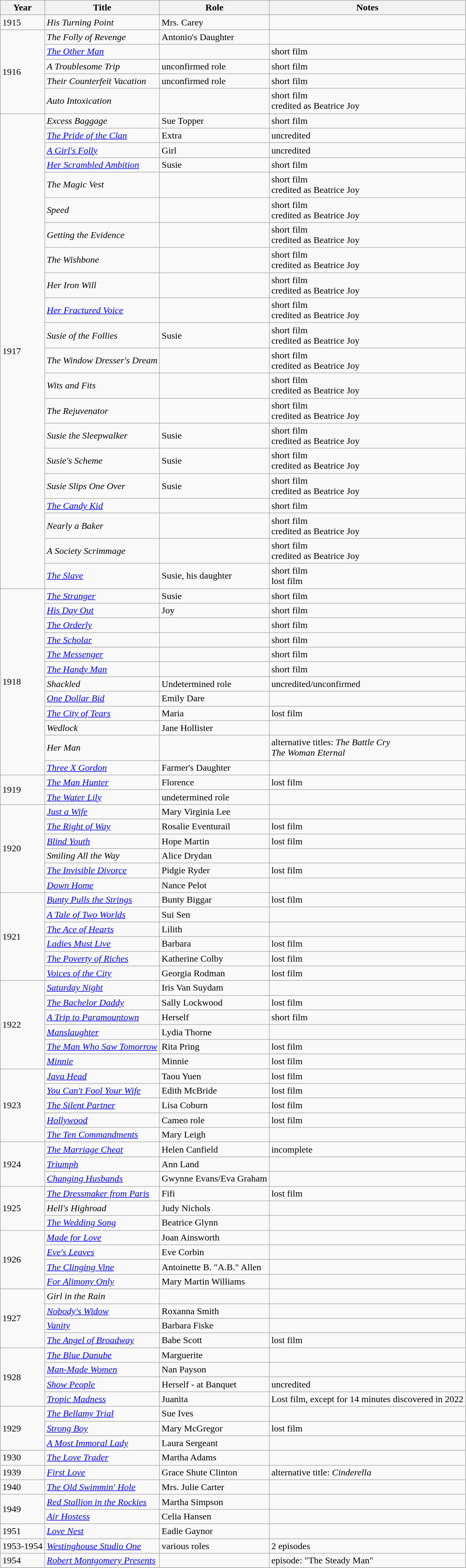<table class="wikitable sortable">
<tr>
<th>Year</th>
<th>Title</th>
<th>Role</th>
<th class="unsortable">Notes</th>
</tr>
<tr>
<td>1915</td>
<td><em>His Turning Point</em></td>
<td>Mrs. Carey</td>
<td></td>
</tr>
<tr>
<td rowspan=5>1916</td>
<td><em>The Folly of Revenge</em></td>
<td>Antonio's Daughter</td>
<td></td>
</tr>
<tr>
<td><em><a href='#'>The Other Man</a></em></td>
<td></td>
<td>short film</td>
</tr>
<tr>
<td><em>A Troublesome Trip</em></td>
<td>unconfirmed role</td>
<td>short film</td>
</tr>
<tr>
<td><em>Their Counterfeit Vacation</em></td>
<td>unconfirmed role</td>
<td>short film</td>
</tr>
<tr>
<td><em>Auto Intoxication</em></td>
<td></td>
<td>short film<br>credited as Beatrice Joy</td>
</tr>
<tr>
<td rowspan=21>1917</td>
<td><em>Excess Baggage</em></td>
<td>Sue Topper</td>
<td>short film</td>
</tr>
<tr>
<td><em><a href='#'>The Pride of the Clan</a></em></td>
<td>Extra</td>
<td>uncredited</td>
</tr>
<tr>
<td><em><a href='#'>A Girl's Folly</a></em></td>
<td>Girl</td>
<td>uncredited</td>
</tr>
<tr>
<td><em><a href='#'>Her Scrambled Ambition</a></em></td>
<td>Susie</td>
<td>short film</td>
</tr>
<tr>
<td><em>The Magic Vest</em></td>
<td></td>
<td>short film<br>credited as Beatrice Joy</td>
</tr>
<tr>
<td><em>Speed</em></td>
<td></td>
<td>short film<br>credited as Beatrice Joy</td>
</tr>
<tr>
<td><em>Getting the Evidence</em></td>
<td></td>
<td>short film<br>credited as Beatrice Joy</td>
</tr>
<tr>
<td><em>The Wishbone</em></td>
<td></td>
<td>short film<br>credited as Beatrice Joy</td>
</tr>
<tr>
<td><em>Her Iron Will</em></td>
<td></td>
<td>short film<br>credited as Beatrice Joy</td>
</tr>
<tr>
<td><em><a href='#'>Her Fractured Voice</a></em></td>
<td></td>
<td>short film<br>credited as Beatrice Joy</td>
</tr>
<tr>
<td><em>Susie of the Follies</em></td>
<td>Susie</td>
<td>short film<br>credited as Beatrice Joy</td>
</tr>
<tr>
<td><em>The Window Dresser's Dream</em></td>
<td></td>
<td>short film<br>credited as Beatrice Joy</td>
</tr>
<tr>
<td><em>Wits and Fits</em></td>
<td></td>
<td>short film<br>credited as Beatrice Joy</td>
</tr>
<tr>
<td><em>The Rejuvenator</em></td>
<td></td>
<td>short film<br>credited as Beatrice Joy</td>
</tr>
<tr>
<td><em>Susie the Sleepwalker</em></td>
<td>Susie</td>
<td>short film<br>credited as Beatrice Joy</td>
</tr>
<tr>
<td><em>Susie's Scheme</em></td>
<td>Susie</td>
<td>short film<br>credited as Beatrice Joy</td>
</tr>
<tr>
<td><em>Susie Slips One Over</em></td>
<td>Susie</td>
<td>short film<br>credited as Beatrice Joy</td>
</tr>
<tr>
<td><em><a href='#'>The Candy Kid</a></em></td>
<td></td>
<td>short film</td>
</tr>
<tr>
<td><em>Nearly a Baker</em></td>
<td></td>
<td>short film<br>credited as Beatrice Joy</td>
</tr>
<tr>
<td><em>A Society Scrimmage</em></td>
<td></td>
<td>short film<br>credited as Beatrice Joy</td>
</tr>
<tr>
<td><em><a href='#'>The Slave</a></em></td>
<td>Susie, his daughter</td>
<td>short film<br>lost film</td>
</tr>
<tr>
<td rowspan=12>1918</td>
<td><em><a href='#'>The Stranger</a></em></td>
<td>Susie</td>
<td>short film</td>
</tr>
<tr>
<td><em><a href='#'>His Day Out</a></em></td>
<td>Joy</td>
<td>short film</td>
</tr>
<tr>
<td><em><a href='#'>The Orderly</a></em></td>
<td></td>
<td>short film</td>
</tr>
<tr>
<td><em><a href='#'>The Scholar</a></em></td>
<td></td>
<td>short film</td>
</tr>
<tr>
<td><em><a href='#'>The Messenger</a></em></td>
<td></td>
<td>short film</td>
</tr>
<tr>
<td><em><a href='#'>The Handy Man</a></em></td>
<td></td>
<td>short film</td>
</tr>
<tr>
<td><em>Shackled</em></td>
<td>Undetermined role</td>
<td>uncredited/unconfirmed</td>
</tr>
<tr>
<td><em><a href='#'>One Dollar Bid</a></em></td>
<td>Emily Dare</td>
<td></td>
</tr>
<tr>
<td><em><a href='#'>The City of Tears</a></em></td>
<td>Maria</td>
<td>lost film</td>
</tr>
<tr>
<td><em>Wedlock</em></td>
<td>Jane Hollister</td>
<td></td>
</tr>
<tr>
<td><em>Her Man</em></td>
<td></td>
<td>alternative titles: <em>The Battle Cry</em><br><em>The Woman Eternal</em></td>
</tr>
<tr>
<td><em><a href='#'>Three X Gordon</a></em></td>
<td>Farmer's Daughter</td>
<td></td>
</tr>
<tr>
<td rowspan=2>1919</td>
<td><em><a href='#'>The Man Hunter</a></em></td>
<td>Florence</td>
<td>lost film</td>
</tr>
<tr>
<td><em><a href='#'>The Water Lily</a></em></td>
<td>undetermined role</td>
<td></td>
</tr>
<tr>
<td rowspan=6>1920</td>
<td><em><a href='#'>Just a Wife</a></em></td>
<td>Mary Virginia Lee</td>
<td></td>
</tr>
<tr>
<td><em><a href='#'>The Right of Way</a></em></td>
<td>Rosalie Eventurail</td>
<td>lost film</td>
</tr>
<tr>
<td><em><a href='#'>Blind Youth</a></em></td>
<td>Hope Martin</td>
<td>lost film</td>
</tr>
<tr>
<td><em>Smiling All the Way</em></td>
<td>Alice Drydan</td>
<td></td>
</tr>
<tr>
<td><em><a href='#'>The Invisible Divorce</a></em></td>
<td>Pidgie Ryder</td>
<td>lost film</td>
</tr>
<tr>
<td><em><a href='#'>Down Home</a></em></td>
<td>Nance Pelot</td>
<td></td>
</tr>
<tr>
<td rowspan=6>1921</td>
<td><em><a href='#'>Bunty Pulls the Strings</a></em></td>
<td>Bunty Biggar</td>
<td>lost film</td>
</tr>
<tr>
<td><em><a href='#'>A Tale of Two Worlds</a></em></td>
<td>Sui Sen</td>
<td></td>
</tr>
<tr>
<td><em><a href='#'>The Ace of Hearts</a></em></td>
<td>Lilith</td>
<td></td>
</tr>
<tr>
<td><em><a href='#'>Ladies Must Live</a></em></td>
<td>Barbara</td>
<td>lost film</td>
</tr>
<tr>
<td><em><a href='#'>The Poverty of Riches</a></em></td>
<td>Katherine Colby</td>
<td>lost film</td>
</tr>
<tr>
<td><em><a href='#'>Voices of the City</a></em></td>
<td>Georgia Rodman</td>
<td>lost film</td>
</tr>
<tr>
<td rowspan=6>1922</td>
<td><em><a href='#'>Saturday Night</a></em></td>
<td>Iris Van Suydam</td>
<td></td>
</tr>
<tr>
<td><em><a href='#'>The Bachelor Daddy</a></em></td>
<td>Sally Lockwood</td>
<td>lost film</td>
</tr>
<tr>
<td><em><a href='#'>A Trip to Paramountown</a></em></td>
<td>Herself</td>
<td>short film</td>
</tr>
<tr>
<td><em><a href='#'>Manslaughter</a></em></td>
<td>Lydia Thorne</td>
<td></td>
</tr>
<tr>
<td><em><a href='#'>The Man Who Saw Tomorrow</a></em></td>
<td>Rita Pring</td>
<td>lost film</td>
</tr>
<tr>
<td><em><a href='#'>Minnie</a></em></td>
<td>Minnie</td>
<td>lost film</td>
</tr>
<tr>
<td rowspan=5>1923</td>
<td><em><a href='#'>Java Head</a></em></td>
<td>Taou Yuen</td>
<td>lost film</td>
</tr>
<tr>
<td><em><a href='#'>You Can't Fool Your Wife</a></em></td>
<td>Edith McBride</td>
<td>lost film</td>
</tr>
<tr>
<td><em><a href='#'>The Silent Partner</a></em></td>
<td>Lisa Coburn</td>
<td>lost film</td>
</tr>
<tr>
<td><em><a href='#'>Hollywood</a></em></td>
<td>Cameo role</td>
<td>lost film</td>
</tr>
<tr>
<td><em><a href='#'>The Ten Commandments</a></em></td>
<td>Mary Leigh</td>
<td></td>
</tr>
<tr>
<td rowspan=3>1924</td>
<td><em><a href='#'>The Marriage Cheat</a></em></td>
<td>Helen Canfield</td>
<td>incomplete</td>
</tr>
<tr>
<td><em><a href='#'>Triumph</a></em></td>
<td>Ann Land</td>
<td></td>
</tr>
<tr>
<td><em><a href='#'>Changing Husbands</a></em></td>
<td>Gwynne Evans/Eva Graham</td>
<td></td>
</tr>
<tr>
<td rowspan=3>1925</td>
<td><em><a href='#'>The Dressmaker from Paris</a></em></td>
<td>Fifi</td>
<td>lost film</td>
</tr>
<tr>
<td><em>Hell's Highroad</em></td>
<td>Judy Nichols</td>
<td></td>
</tr>
<tr>
<td><em><a href='#'>The Wedding Song</a></em></td>
<td>Beatrice Glynn</td>
<td></td>
</tr>
<tr>
<td rowspan=4>1926</td>
<td><em><a href='#'>Made for Love</a></em></td>
<td>Joan Ainsworth</td>
<td></td>
</tr>
<tr>
<td><em><a href='#'>Eve's Leaves</a></em></td>
<td>Eve Corbin</td>
<td></td>
</tr>
<tr>
<td><em><a href='#'>The Clinging Vine</a></em></td>
<td>Antoinette B. "A.B." Allen</td>
<td></td>
</tr>
<tr>
<td><em><a href='#'>For Alimony Only</a></em></td>
<td>Mary Martin Williams</td>
<td></td>
</tr>
<tr>
<td rowspan=4>1927</td>
<td><em>Girl in the Rain</em></td>
<td></td>
<td></td>
</tr>
<tr>
<td><em><a href='#'>Nobody's Widow</a></em></td>
<td>Roxanna Smith</td>
<td></td>
</tr>
<tr>
<td><em><a href='#'>Vanity</a></em></td>
<td>Barbara Fiske</td>
<td></td>
</tr>
<tr>
<td><em><a href='#'>The Angel of Broadway</a></em></td>
<td>Babe Scott</td>
<td>lost film</td>
</tr>
<tr>
<td rowspan=4>1928</td>
<td><em><a href='#'>The Blue Danube</a></em></td>
<td>Marguerite</td>
<td></td>
</tr>
<tr>
<td><em><a href='#'>Man-Made Women</a></em></td>
<td>Nan Payson</td>
<td></td>
</tr>
<tr>
<td><em><a href='#'>Show People</a></em></td>
<td>Herself - at Banquet</td>
<td>uncredited</td>
</tr>
<tr>
<td><em><a href='#'>Tropic Madness</a></em></td>
<td>Juanita</td>
<td>Lost film, except for 14 minutes discovered in 2022</td>
</tr>
<tr>
<td rowspan=3>1929</td>
<td><em><a href='#'>The Bellamy Trial</a></em></td>
<td>Sue Ives</td>
<td></td>
</tr>
<tr>
<td><em><a href='#'>Strong Boy</a></em></td>
<td>Mary McGregor</td>
<td>lost film</td>
</tr>
<tr>
<td><em><a href='#'>A Most Immoral Lady</a></em></td>
<td>Laura Sergeant</td>
<td></td>
</tr>
<tr>
<td>1930</td>
<td><em><a href='#'>The Love Trader</a></em></td>
<td>Martha Adams</td>
<td></td>
</tr>
<tr>
<td>1939</td>
<td><em><a href='#'>First Love</a></em></td>
<td>Grace Shute Clinton</td>
<td>alternative title: <em>Cinderella</em></td>
</tr>
<tr>
<td>1940</td>
<td><em><a href='#'>The Old Swimmin' Hole</a></em></td>
<td>Mrs. Julie Carter</td>
<td></td>
</tr>
<tr>
<td rowspan=2>1949</td>
<td><em><a href='#'>Red Stallion in the Rockies</a></em></td>
<td>Martha Simpson</td>
<td></td>
</tr>
<tr>
<td><em><a href='#'>Air Hostess</a></em></td>
<td>Celia Hansen</td>
<td></td>
</tr>
<tr>
<td>1951</td>
<td><em><a href='#'>Love Nest</a></em></td>
<td>Eadie Gaynor</td>
<td></td>
</tr>
<tr>
<td>1953-1954</td>
<td><em><a href='#'>Westinghouse Studio One</a></em></td>
<td>various roles</td>
<td>2 episodes</td>
</tr>
<tr>
<td>1954</td>
<td><em><a href='#'>Robert Montgomery Presents</a></em></td>
<td></td>
<td>episode: "The Steady Man"</td>
</tr>
<tr>
</tr>
</table>
